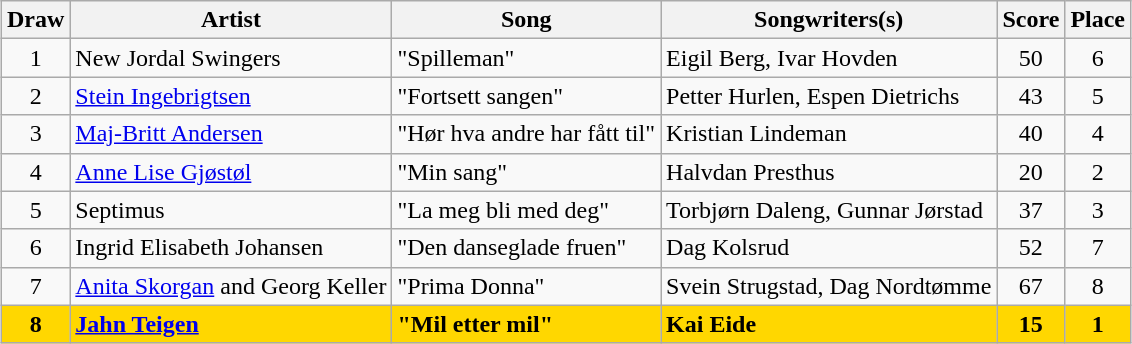<table class="sortable wikitable" style="margin: 1em auto 1em auto; text-align:center">
<tr>
<th>Draw</th>
<th>Artist</th>
<th>Song</th>
<th class="unsortable">Songwriters(s)</th>
<th>Score</th>
<th>Place</th>
</tr>
<tr>
<td>1</td>
<td align="left">New Jordal Swingers</td>
<td align="left">"Spilleman"</td>
<td align="left">Eigil Berg, Ivar Hovden</td>
<td>50</td>
<td>6</td>
</tr>
<tr>
<td>2</td>
<td align="left"><a href='#'>Stein Ingebrigtsen</a></td>
<td align="left">"Fortsett sangen"</td>
<td align="left">Petter Hurlen, Espen Dietrichs</td>
<td>43</td>
<td>5</td>
</tr>
<tr>
<td>3</td>
<td align="left"><a href='#'>Maj-Britt Andersen</a></td>
<td align="left">"Hør hva andre har fått til"</td>
<td align="left">Kristian Lindeman</td>
<td>40</td>
<td>4</td>
</tr>
<tr>
<td>4</td>
<td align="left"><a href='#'>Anne Lise Gjøstøl</a></td>
<td align="left">"Min sang"</td>
<td align="left">Halvdan Presthus</td>
<td>20</td>
<td>2</td>
</tr>
<tr>
<td>5</td>
<td align="left">Septimus</td>
<td align="left">"La meg bli med deg"</td>
<td align="left">Torbjørn Daleng, Gunnar Jørstad</td>
<td>37</td>
<td>3</td>
</tr>
<tr>
<td>6</td>
<td align="left">Ingrid Elisabeth Johansen</td>
<td align="left">"Den danseglade fruen"</td>
<td align="left">Dag Kolsrud</td>
<td>52</td>
<td>7</td>
</tr>
<tr>
<td>7</td>
<td align="left"><a href='#'>Anita Skorgan</a> and Georg Keller</td>
<td align="left">"Prima Donna"</td>
<td align="left">Svein Strugstad, Dag Nordtømme</td>
<td>67</td>
<td>8</td>
</tr>
<tr style="font-weight:bold; background:gold;">
<td>8</td>
<td align="left"><a href='#'>Jahn Teigen</a></td>
<td align="left">"Mil etter mil"</td>
<td align="left">Kai Eide</td>
<td>15</td>
<td>1</td>
</tr>
</table>
